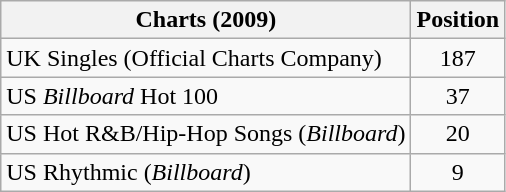<table class="wikitable">
<tr>
<th>Charts (2009)</th>
<th>Position</th>
</tr>
<tr>
<td>UK Singles (Official Charts Company)</td>
<td style="text-align:center;">187</td>
</tr>
<tr>
<td>US <em>Billboard</em> Hot 100</td>
<td style="text-align:center;">37</td>
</tr>
<tr>
<td>US Hot R&B/Hip-Hop Songs (<em>Billboard</em>)</td>
<td style="text-align:center;">20</td>
</tr>
<tr>
<td>US Rhythmic (<em>Billboard</em>)</td>
<td style="text-align:center;">9</td>
</tr>
</table>
